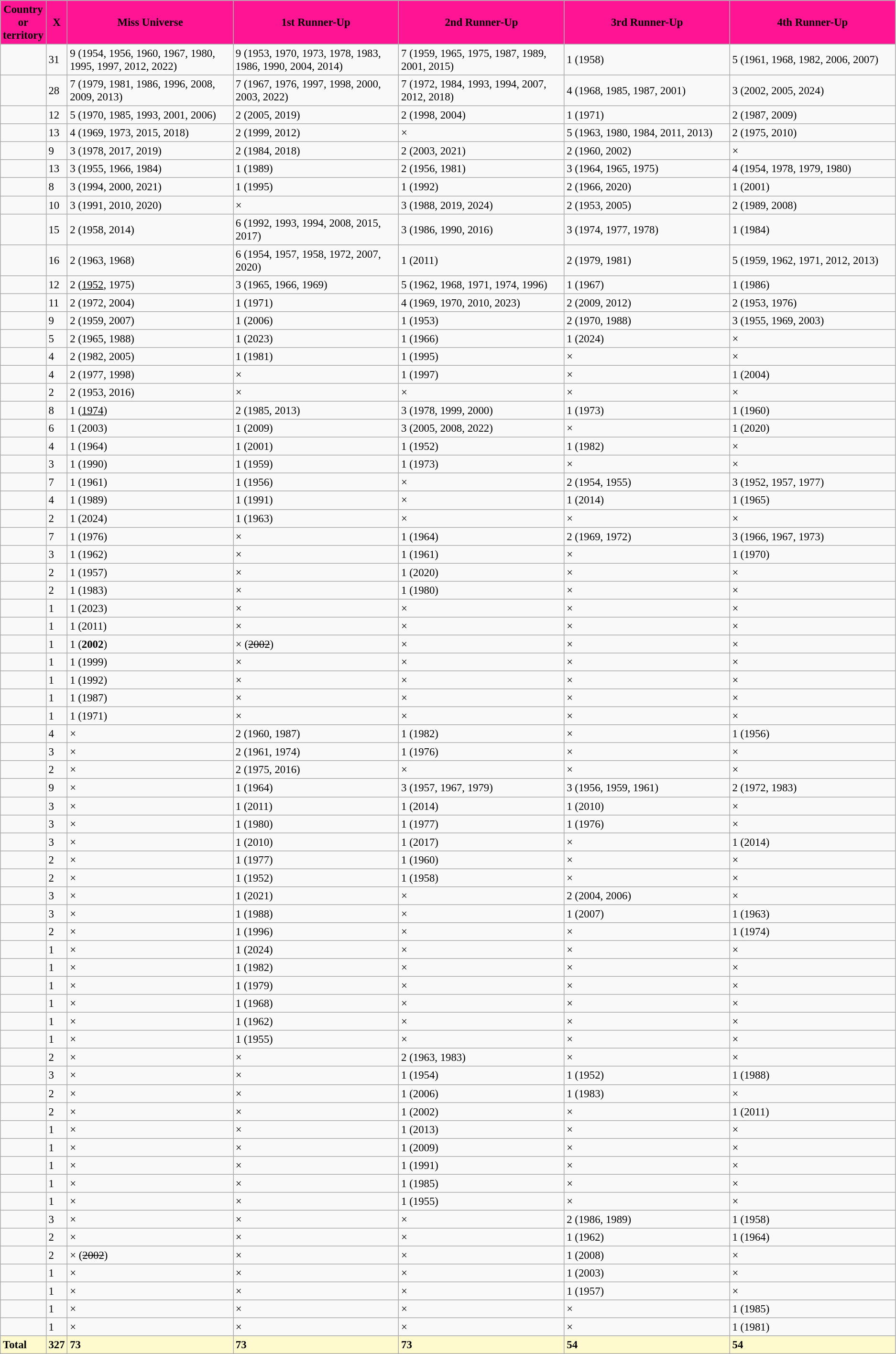<table class="wikitable sortable" style="font-size: 95%;">
<tr>
<th style="background:#FF1493">Country or territory</th>
<th style="background:#FF1493">X</th>
<th style="background:#FF1493; width:20%;">Miss Universe<br></th>
<th style="background:#FF1493; width:20%;">1st Runner-Up<br></th>
<th style="background:#FF1493; width:20%;">2nd Runner-Up<br></th>
<th style="background:#FF1493; width:20%;">3rd Runner-Up<br></th>
<th style="background:#FF1493; width:20%;">4th Runner-Up<br></th>
</tr>
<tr>
<td><strong></strong></td>
<td>31</td>
<td>9 (1954, 1956, 1960, 1967, 1980, 1995, 1997, 2012, 2022)</td>
<td>9 (1953, 1970, 1973, 1978, 1983, 1986, 1990, 2004, 2014)</td>
<td>7 (1959, 1965, 1975, 1987, 1989, 2001, 2015)</td>
<td>1 (1958)</td>
<td>5 (1961, 1968, 1982, 2006, 2007)</td>
</tr>
<tr>
<td><strong></strong></td>
<td>28</td>
<td>7 (1979, 1981, 1986, 1996, 2008, 2009, 2013)</td>
<td>7 (1967, 1976, 1997, 1998, 2000, 2003, 2022)</td>
<td>7 (1972, 1984, 1993, 1994, 2007, 2012, 2018)</td>
<td>4 (1968, 1985, 1987, 2001)</td>
<td>3 (2002, 2005, 2024)</td>
</tr>
<tr>
<td><strong></strong></td>
<td>12</td>
<td>5 (1970, 1985, 1993, 2001, 2006)</td>
<td>2 (2005, 2019)</td>
<td>2 (1998, 2004)</td>
<td>1 (1971)</td>
<td>2 (1987, 2009)</td>
</tr>
<tr>
<td><strong></strong></td>
<td>13</td>
<td>4 (1969, 1973, 2015, 2018)</td>
<td>2 (1999, 2012)</td>
<td>×</td>
<td>5 (1963, 1980, 1984, 2011, 2013)</td>
<td>2 (1975, 2010)</td>
</tr>
<tr>
<td><strong></strong></td>
<td>9</td>
<td>3 (1978, 2017, 2019)</td>
<td>2 (1984, 2018)</td>
<td>2 (2003, 2021)</td>
<td>2 (1960, 2002)</td>
<td>×</td>
</tr>
<tr>
<td><strong></strong></td>
<td>13</td>
<td>3 (1955, 1966, 1984)</td>
<td>1 (1989)</td>
<td>2 (1956, 1981)</td>
<td>3 (1964, 1965, 1975)</td>
<td>4 (1954, 1978, 1979, 1980)</td>
</tr>
<tr>
<td><strong></strong></td>
<td>8</td>
<td>3 (1994, 2000, 2021)</td>
<td>1 (1995)</td>
<td>1 (1992)</td>
<td>2 (1966, 2020)</td>
<td>1 (2001)</td>
</tr>
<tr>
<td><strong></strong></td>
<td>10</td>
<td>3 (1991, 2010, 2020)</td>
<td>×</td>
<td>3 (1988, 2019, 2024)</td>
<td>2 (1953, 2005)</td>
<td>2 (1989, 2008)</td>
</tr>
<tr>
<td><strong></strong></td>
<td>15</td>
<td>2 (1958, 2014)</td>
<td>6 (1992, 1993, 1994, 2008, 2015, 2017)</td>
<td>3 (1986, 1990, 2016)</td>
<td>3 (1974, 1977, 1978)</td>
<td>1 (1984)</td>
</tr>
<tr>
<td><strong></strong></td>
<td>16</td>
<td>2 (1963, 1968)</td>
<td>6 (1954, 1957, 1958, 1972, 2007, 2020)</td>
<td>1 (2011)</td>
<td>2 (1979, 1981)</td>
<td>5 (1959, 1962, 1971, 2012, 2013)</td>
</tr>
<tr>
<td><strong></strong></td>
<td>12</td>
<td>2 (<u>1952</u>, 1975)</td>
<td>3 (1965, 1966, 1969)</td>
<td>5 (1962, 1968, 1971, 1974, 1996)</td>
<td>1 (1967)</td>
<td>1 (1986)</td>
</tr>
<tr>
<td><strong></strong></td>
<td>11</td>
<td>2 (1972, 2004)</td>
<td>1 (1971)</td>
<td>4 (1969, 1970, 2010, 2023)</td>
<td>2 (2009, 2012)</td>
<td>2 (1953, 1976)</td>
</tr>
<tr>
<td><strong></strong></td>
<td>9</td>
<td>2 (1959, 2007)</td>
<td>1 (2006)</td>
<td>1 (1953)</td>
<td>2 (1970, 1988)</td>
<td>3 (1955, 1969, 2003)</td>
</tr>
<tr>
<td><strong></strong></td>
<td>5</td>
<td>2 (1965, 1988)</td>
<td>1 (2023)</td>
<td>1 (1966)</td>
<td>1 (2024)</td>
<td>×</td>
</tr>
<tr>
<td><strong></strong></td>
<td>4</td>
<td>2 (1982, 2005)</td>
<td>1 (1981)</td>
<td>1 (1995)</td>
<td>×</td>
<td>×</td>
</tr>
<tr>
<td><strong></strong></td>
<td>4</td>
<td>2 (1977, 1998)</td>
<td>×</td>
<td>1 (1997)</td>
<td>×</td>
<td>1 (2004)</td>
</tr>
<tr>
<td><strong></strong></td>
<td>2</td>
<td>2 (1953, 2016)</td>
<td>×</td>
<td>×</td>
<td>×</td>
<td>×</td>
</tr>
<tr>
<td><strong></strong></td>
<td>8</td>
<td>1 (<u>1974</u>)</td>
<td>2 (1985, 2013)</td>
<td>3 (1978, 1999, 2000)</td>
<td>1 (1973)</td>
<td>1 (1960)</td>
</tr>
<tr>
<td><strong></strong></td>
<td>6</td>
<td>1 (2003)</td>
<td>1 (2009)</td>
<td>3 (2005, 2008, 2022)</td>
<td>×</td>
<td>1 (2020)</td>
</tr>
<tr>
<td><strong></strong></td>
<td>4</td>
<td>1 (1964)</td>
<td>1 (2001)</td>
<td>1 (1952)</td>
<td>1 (1982)</td>
<td>×</td>
</tr>
<tr>
<td><strong></strong></td>
<td>3</td>
<td>1 (1990)</td>
<td>1 (1959)</td>
<td>1 (1973)</td>
<td>×</td>
<td>×</td>
</tr>
<tr>
<td><strong></strong></td>
<td>7</td>
<td>1 (1961)</td>
<td>1 (1956)</td>
<td>×</td>
<td>2 (1954, 1955)</td>
<td>3 (1952, 1957, 1977)</td>
</tr>
<tr>
<td><strong></strong></td>
<td>4</td>
<td>1 (1989)</td>
<td>1 (1991)</td>
<td>×</td>
<td>1 (2014)</td>
<td>1 (1965)</td>
</tr>
<tr>
<td><strong></strong></td>
<td>2</td>
<td>1 (2024)</td>
<td>1 (1963)</td>
<td>×</td>
<td>×</td>
<td>×</td>
</tr>
<tr>
<td><strong></strong></td>
<td>7</td>
<td>1 (1976)</td>
<td>×</td>
<td>1 (1964)</td>
<td>2 (1969, 1972)</td>
<td>3 (1966, 1967, 1973)</td>
</tr>
<tr>
<td><strong></strong></td>
<td>3</td>
<td>1 (1962)</td>
<td>×</td>
<td>1 (1961)</td>
<td>×</td>
<td>1 (1970)</td>
</tr>
<tr>
<td><strong></strong></td>
<td>2</td>
<td>1 (1957)</td>
<td>×</td>
<td>1 (2020)</td>
<td>×</td>
<td>×</td>
</tr>
<tr>
<td><strong></strong></td>
<td>2</td>
<td>1 (1983)</td>
<td>×</td>
<td>1 (1980)</td>
<td>×</td>
<td>×</td>
</tr>
<tr>
<td><strong></strong></td>
<td>1</td>
<td>1 (2023)</td>
<td>×</td>
<td>×</td>
<td>×</td>
<td>×</td>
</tr>
<tr>
<td><strong></strong></td>
<td>1</td>
<td>1 (2011)</td>
<td>×</td>
<td>×</td>
<td>×</td>
<td>×</td>
</tr>
<tr>
<td><strong></strong></td>
<td>1</td>
<td>1 (<strong>2002</strong>)</td>
<td>× (<s>2002</s>)</td>
<td>×</td>
<td>×</td>
<td>×</td>
</tr>
<tr>
<td><strong></strong></td>
<td>1</td>
<td>1 (1999)</td>
<td>×</td>
<td>×</td>
<td>×</td>
<td>×</td>
</tr>
<tr>
<td><strong></strong></td>
<td>1</td>
<td>1 (1992)</td>
<td>×</td>
<td>×</td>
<td>×</td>
<td>×</td>
</tr>
<tr>
<td><strong></strong></td>
<td>1</td>
<td>1 (1987)</td>
<td>×</td>
<td>×</td>
<td>×</td>
<td>×</td>
</tr>
<tr>
<td><strong></strong></td>
<td>1</td>
<td>1 (1971)</td>
<td>×</td>
<td>×</td>
<td>×</td>
<td>×</td>
</tr>
<tr>
<td><strong></strong></td>
<td>4</td>
<td>×</td>
<td>2 (1960, 1987)</td>
<td>1 (1982)</td>
<td>×</td>
<td>1 (1956)</td>
</tr>
<tr>
<td><strong></strong></td>
<td>3</td>
<td>×</td>
<td>2 (1961, 1974)</td>
<td>1 (1976)</td>
<td>×</td>
<td>×</td>
</tr>
<tr>
<td><strong></strong></td>
<td>2</td>
<td>×</td>
<td>2 (1975, 2016)</td>
<td>×</td>
<td>×</td>
<td>×</td>
</tr>
<tr>
<td><strong></strong></td>
<td>9</td>
<td>×</td>
<td>1 (1964)</td>
<td>3 (1957, 1967, 1979)</td>
<td>3 (1956, 1959, 1961)</td>
<td>2 (1972, 1983)</td>
</tr>
<tr>
<td><strong></strong></td>
<td>3</td>
<td>×</td>
<td>1 (2011)</td>
<td>1 (2014)</td>
<td>1 (2010)</td>
<td>×</td>
</tr>
<tr>
<td><strong></strong></td>
<td>3</td>
<td>×</td>
<td>1 (1980)</td>
<td>1 (1977)</td>
<td>1 (1976)</td>
<td>×</td>
</tr>
<tr>
<td><strong></strong></td>
<td>3</td>
<td>×</td>
<td>1 (2010)</td>
<td>1 (2017)</td>
<td>×</td>
<td>1 (2014)</td>
</tr>
<tr>
<td><strong></strong></td>
<td>2</td>
<td>×</td>
<td>1 (1977)</td>
<td>1 (1960)</td>
<td>×</td>
<td>×</td>
</tr>
<tr>
<td><strong></strong></td>
<td>2</td>
<td>×</td>
<td>1 (1952)</td>
<td>1 (1958)</td>
<td>×</td>
<td>×</td>
</tr>
<tr>
<td><strong></strong></td>
<td>3</td>
<td>×</td>
<td>1 (2021)</td>
<td>×</td>
<td>2 (2004, 2006)</td>
<td>×</td>
</tr>
<tr>
<td><strong></strong></td>
<td>3</td>
<td>×</td>
<td>1 (1988)</td>
<td>×</td>
<td>1 (2007)</td>
<td>1 (1963)</td>
</tr>
<tr>
<td><strong></strong></td>
<td>2</td>
<td>×</td>
<td>1 (1996)</td>
<td>×</td>
<td>×</td>
<td>1 (1974)</td>
</tr>
<tr>
<td><strong></strong></td>
<td>1</td>
<td>×</td>
<td>1 (2024)</td>
<td>×</td>
<td>×</td>
<td>×</td>
</tr>
<tr>
<td><strong></strong></td>
<td>1</td>
<td>×</td>
<td>1 (1982)</td>
<td>×</td>
<td>×</td>
<td>×</td>
</tr>
<tr>
<td><strong></strong></td>
<td>1</td>
<td>×</td>
<td>1 (1979)</td>
<td>×</td>
<td>×</td>
<td>×</td>
</tr>
<tr>
<td><strong></strong></td>
<td>1</td>
<td>×</td>
<td>1 (1968)</td>
<td>×</td>
<td>×</td>
<td>×</td>
</tr>
<tr>
<td><strong></strong></td>
<td>1</td>
<td>×</td>
<td>1 (1962)</td>
<td>×</td>
<td>×</td>
<td>×</td>
</tr>
<tr>
<td><strong></strong></td>
<td>1</td>
<td>×</td>
<td>1 (1955)</td>
<td>×</td>
<td>×</td>
<td>×</td>
</tr>
<tr>
<td><strong></strong></td>
<td>2</td>
<td>×</td>
<td>×</td>
<td>2 (1963, 1983)</td>
<td>×</td>
<td>×</td>
</tr>
<tr>
<td><strong></strong></td>
<td>3</td>
<td>×</td>
<td>×</td>
<td>1 (1954)</td>
<td>1 (1952)</td>
<td>1 (1988)</td>
</tr>
<tr>
<td><strong></strong></td>
<td>2</td>
<td>×</td>
<td>×</td>
<td>1 (2006)</td>
<td>1 (1983)</td>
<td>×</td>
</tr>
<tr>
<td><strong></strong></td>
<td>2</td>
<td>×</td>
<td>×</td>
<td>1 (2002)</td>
<td>×</td>
<td>1 (2011)</td>
</tr>
<tr>
<td><strong></strong></td>
<td>1</td>
<td>×</td>
<td>×</td>
<td>1 (2013)</td>
<td>×</td>
<td>×</td>
</tr>
<tr>
<td><strong></strong></td>
<td>1</td>
<td>×</td>
<td>×</td>
<td>1 (2009)</td>
<td>×</td>
<td>×</td>
</tr>
<tr>
<td><strong></strong></td>
<td>1</td>
<td>×</td>
<td>×</td>
<td>1 (1991)</td>
<td>×</td>
<td>×</td>
</tr>
<tr>
<td><strong></strong></td>
<td>1</td>
<td>×</td>
<td>×</td>
<td>1 (1985)</td>
<td>×</td>
<td>×</td>
</tr>
<tr>
<td><strong></strong></td>
<td>1</td>
<td>×</td>
<td>×</td>
<td>1 (1955)</td>
<td>×</td>
<td>×</td>
</tr>
<tr>
<td><strong></strong></td>
<td>3</td>
<td>×</td>
<td>×</td>
<td>×</td>
<td>2 (1986, 1989)</td>
<td>1 (1958)</td>
</tr>
<tr>
<td><strong></strong></td>
<td>2</td>
<td>×</td>
<td>×</td>
<td>×</td>
<td>1 (1962)</td>
<td>1 (1964)</td>
</tr>
<tr>
<td><strong></strong></td>
<td>2</td>
<td>× (<s>2002</s>)</td>
<td>×</td>
<td>×</td>
<td>1 (2008)</td>
<td>×</td>
</tr>
<tr>
<td><strong></strong></td>
<td>1</td>
<td>×</td>
<td>×</td>
<td>×</td>
<td>1 (2003)</td>
<td>×</td>
</tr>
<tr>
<td><strong></strong></td>
<td>1</td>
<td>×</td>
<td>×</td>
<td>×</td>
<td>1 (1957)</td>
<td>×</td>
</tr>
<tr>
<td><strong></strong></td>
<td>1</td>
<td>×</td>
<td>×</td>
<td>×</td>
<td>×</td>
<td>1 (1985)</td>
</tr>
<tr>
<td><strong></strong></td>
<td>1</td>
<td>×</td>
<td>×</td>
<td>×</td>
<td>×</td>
<td>1 (1981)</td>
</tr>
<tr style="background: #FFFACD;" |>
<td><strong>Total</strong></td>
<td><strong>327</strong></td>
<td><strong>73</strong></td>
<td><strong>73</strong></td>
<td><strong>73</strong></td>
<td><strong>54</strong></td>
<td><strong>54</strong></td>
</tr>
</table>
